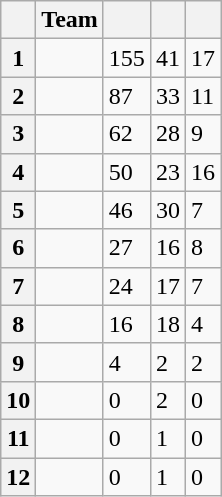<table class="wikitable sortable">
<tr>
<th></th>
<th>Team</th>
<th></th>
<th></th>
<th></th>
</tr>
<tr>
<th>1</th>
<td></td>
<td>155</td>
<td>41</td>
<td>17</td>
</tr>
<tr>
<th>2</th>
<td></td>
<td>87</td>
<td>33</td>
<td>11</td>
</tr>
<tr>
<th>3</th>
<td></td>
<td>62</td>
<td>28</td>
<td>9</td>
</tr>
<tr>
<th>4</th>
<td></td>
<td>50</td>
<td>23</td>
<td>16</td>
</tr>
<tr>
<th>5</th>
<td></td>
<td>46</td>
<td>30</td>
<td>7</td>
</tr>
<tr>
<th>6</th>
<td></td>
<td>27</td>
<td>16</td>
<td>8</td>
</tr>
<tr>
<th>7</th>
<td></td>
<td>24</td>
<td>17</td>
<td>7</td>
</tr>
<tr>
<th>8</th>
<td></td>
<td>16</td>
<td>18</td>
<td>4</td>
</tr>
<tr>
<th>9</th>
<td></td>
<td>4</td>
<td>2</td>
<td>2</td>
</tr>
<tr>
<th>10</th>
<td></td>
<td>0</td>
<td>2</td>
<td>0</td>
</tr>
<tr>
<th>11</th>
<td></td>
<td>0</td>
<td>1</td>
<td>0</td>
</tr>
<tr>
<th>12</th>
<td></td>
<td>0</td>
<td>1</td>
<td>0</td>
</tr>
</table>
